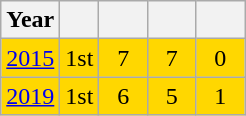<table class="wikitable" style="text-align: center;">
<tr>
<th>Year</th>
<th></th>
<th width=25px></th>
<th width=25px></th>
<th width=25px></th>
</tr>
<tr bgcolor="gold">
<td style="text-align: left;"> <a href='#'>2015</a></td>
<td>1st </td>
<td>7</td>
<td>7</td>
<td>0</td>
</tr>
<tr bgcolor="gold">
<td style="text-align: left;"> <a href='#'>2019</a></td>
<td>1st </td>
<td>6</td>
<td>5</td>
<td>1</td>
</tr>
</table>
